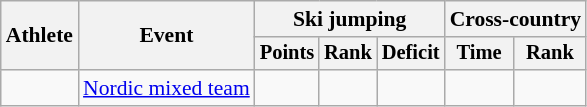<table class="wikitable" style="font-size:90%">
<tr>
<th rowspan="2">Athlete</th>
<th rowspan="2">Event</th>
<th colspan="3">Ski jumping</th>
<th colspan="2">Cross-country</th>
</tr>
<tr style="font-size:95%">
<th>Points</th>
<th>Rank</th>
<th>Deficit</th>
<th>Time</th>
<th>Rank</th>
</tr>
<tr align=center>
<td align=left></td>
<td align=left><a href='#'>Nordic mixed team</a></td>
<td></td>
<td></td>
<td></td>
<td></td>
<td></td>
</tr>
</table>
